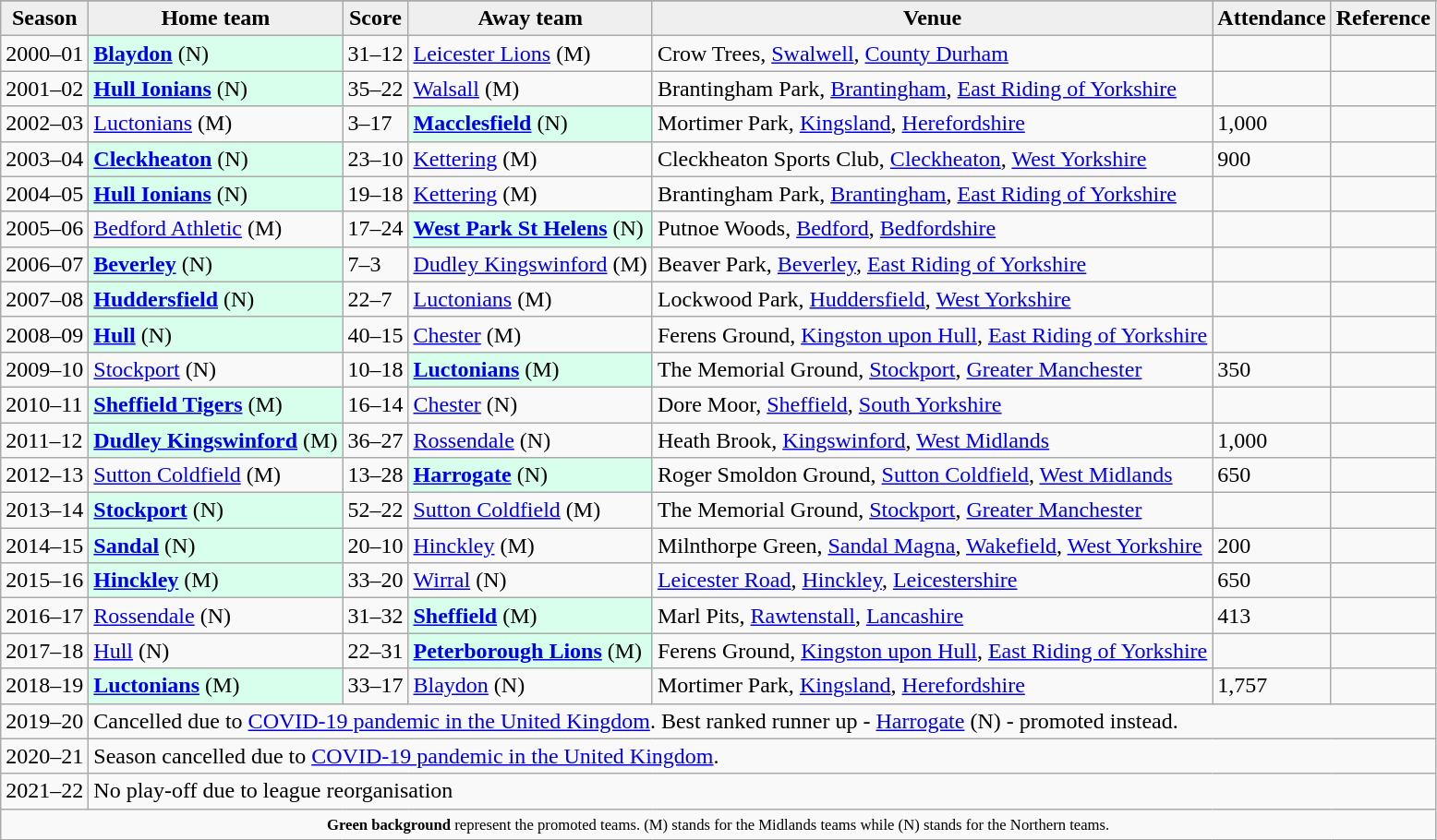<table class="wikitable">
<tr>
</tr>
<tr>
<th style="background:#efefef;">Season</th>
<th style="background:#efefef">Home team</th>
<th style="background:#efefef">Score</th>
<th style="background:#efefef">Away team</th>
<th style="background:#efefef">Venue</th>
<th style="background:#efefef">Attendance</th>
<th style="background:#efefef">Reference</th>
</tr>
<tr>
<td>2000–01</td>
<td style="background:#d8ffeb;"><strong><a href='#'>Blaydon</a></strong> (N)</td>
<td>31–12</td>
<td><a href='#'>Leicester Lions</a> (M)</td>
<td>Crow Trees, <a href='#'>Swalwell</a>, <a href='#'>County Durham</a></td>
<td></td>
<td></td>
</tr>
<tr>
<td>2001–02</td>
<td style="background:#d8ffeb;"><strong><a href='#'>Hull Ionians</a></strong> (N)</td>
<td>35–22</td>
<td><a href='#'>Walsall</a> (M)</td>
<td>Brantingham Park, <a href='#'>Brantingham</a>, <a href='#'>East Riding of Yorkshire</a></td>
<td></td>
<td></td>
</tr>
<tr>
<td>2002–03</td>
<td><a href='#'>Luctonians</a> (M)</td>
<td>3–17</td>
<td style="background:#d8ffeb;"><strong><a href='#'>Macclesfield</a></strong> (N)</td>
<td>Mortimer Park, <a href='#'>Kingsland</a>, <a href='#'>Herefordshire</a></td>
<td>1,000</td>
<td></td>
</tr>
<tr>
<td>2003–04</td>
<td style="background:#d8ffeb;"><strong><a href='#'>Cleckheaton</a></strong> (N)</td>
<td>23–10</td>
<td><a href='#'>Kettering</a> (M)</td>
<td>Cleckheaton Sports Club, <a href='#'>Cleckheaton</a>, <a href='#'>West Yorkshire</a></td>
<td>900</td>
<td></td>
</tr>
<tr>
<td>2004–05</td>
<td style="background:#d8ffeb;"><strong><a href='#'>Hull Ionians</a></strong> (N)</td>
<td>19–18</td>
<td><a href='#'>Kettering</a> (M)</td>
<td>Brantingham Park, <a href='#'>Brantingham</a>, <a href='#'>East Riding of Yorkshire</a></td>
<td></td>
<td></td>
</tr>
<tr>
<td>2005–06</td>
<td><a href='#'>Bedford Athletic</a> (M)</td>
<td>17–24</td>
<td style="background:#d8ffeb;"><strong><a href='#'>West Park St Helens</a></strong> (N)</td>
<td>Putnoe Woods, <a href='#'>Bedford</a>, <a href='#'>Bedfordshire</a></td>
<td></td>
<td></td>
</tr>
<tr>
<td>2006–07</td>
<td style="background:#d8ffeb;"><strong><a href='#'>Beverley</a></strong> (N)</td>
<td>7–3</td>
<td><a href='#'>Dudley Kingswinford</a> (M)</td>
<td>Beaver Park, <a href='#'>Beverley</a>, <a href='#'>East Riding of Yorkshire</a></td>
<td></td>
<td></td>
</tr>
<tr>
<td>2007–08</td>
<td style="background:#d8ffeb;"><strong><a href='#'>Huddersfield</a></strong> (N)</td>
<td>22–7</td>
<td><a href='#'>Luctonians</a> (M)</td>
<td>Lockwood Park, <a href='#'>Huddersfield</a>, <a href='#'>West Yorkshire</a></td>
<td></td>
<td></td>
</tr>
<tr>
<td>2008–09</td>
<td style="background:#d8ffeb;"><strong><a href='#'>Hull</a></strong> (N)</td>
<td>40–15</td>
<td><a href='#'>Chester</a> (M)</td>
<td>Ferens Ground, <a href='#'>Kingston upon Hull</a>, <a href='#'>East Riding of Yorkshire</a></td>
<td></td>
<td></td>
</tr>
<tr>
<td>2009–10</td>
<td><a href='#'>Stockport</a> (N)</td>
<td>10–18</td>
<td style="background:#d8ffeb;"><strong><a href='#'>Luctonians</a></strong> (M)</td>
<td>The Memorial Ground, <a href='#'>Stockport</a>, <a href='#'>Greater Manchester</a></td>
<td>350</td>
<td></td>
</tr>
<tr>
<td>2010–11</td>
<td style="background:#d8ffeb;"><strong><a href='#'>Sheffield Tigers</a></strong> (M)</td>
<td>16–14</td>
<td><a href='#'>Chester</a> (N)</td>
<td>Dore Moor, <a href='#'>Sheffield</a>, <a href='#'>South Yorkshire</a></td>
<td></td>
<td></td>
</tr>
<tr>
<td>2011–12</td>
<td style="background:#d8ffeb;"><strong><a href='#'>Dudley Kingswinford</a></strong> (M)</td>
<td>36–27</td>
<td><a href='#'>Rossendale</a> (N)</td>
<td>Heath Brook, <a href='#'>Kingswinford</a>, <a href='#'>West Midlands</a></td>
<td>1,000</td>
<td></td>
</tr>
<tr>
<td>2012–13</td>
<td><a href='#'>Sutton Coldfield</a> (M)</td>
<td>13–28</td>
<td style="background:#d8ffeb;"><strong><a href='#'>Harrogate</a></strong> (N)</td>
<td>Roger Smoldon Ground, <a href='#'>Sutton Coldfield</a>, <a href='#'>West Midlands</a></td>
<td>650</td>
<td></td>
</tr>
<tr>
<td>2013–14</td>
<td style="background:#d8ffeb;"><strong><a href='#'>Stockport</a></strong> (N)</td>
<td>52–22</td>
<td><a href='#'>Sutton Coldfield</a> (M)</td>
<td>The Memorial Ground, <a href='#'>Stockport</a>, <a href='#'>Greater Manchester</a></td>
<td></td>
<td></td>
</tr>
<tr>
<td>2014–15</td>
<td style="background:#d8ffeb;"><strong><a href='#'>Sandal</a></strong> (N)</td>
<td>20–10</td>
<td><a href='#'>Hinckley</a> (M)</td>
<td>Milnthorpe Green, <a href='#'>Sandal Magna</a>, <a href='#'>Wakefield</a>, <a href='#'>West Yorkshire</a></td>
<td>200</td>
<td></td>
</tr>
<tr>
<td>2015–16</td>
<td style="background:#d8ffeb;"><strong><a href='#'>Hinckley</a></strong> (M)</td>
<td>33–20</td>
<td><a href='#'>Wirral</a> (N)</td>
<td><a href='#'>Leicester Road</a>, <a href='#'>Hinckley</a>, <a href='#'>Leicestershire</a></td>
<td>650</td>
<td></td>
</tr>
<tr>
<td>2016–17</td>
<td><a href='#'>Rossendale</a> (N)</td>
<td>31–32</td>
<td style="background:#d8ffeb;"><strong><a href='#'>Sheffield</a></strong> (M)</td>
<td>Marl Pits, <a href='#'>Rawtenstall</a>, <a href='#'>Lancashire</a></td>
<td>413</td>
<td></td>
</tr>
<tr>
<td>2017–18</td>
<td><a href='#'>Hull</a> (N)</td>
<td>22–31</td>
<td style="background:#d8ffeb;"><strong><a href='#'>Peterborough Lions</a></strong> (M)</td>
<td>Ferens Ground, <a href='#'>Kingston upon Hull</a>, <a href='#'>East Riding of Yorkshire</a></td>
<td></td>
<td></td>
</tr>
<tr>
<td>2018–19</td>
<td style="background:#d8ffeb;"><strong><a href='#'>Luctonians</a></strong> (M)</td>
<td>33–17</td>
<td><a href='#'>Blaydon</a> (N)</td>
<td>Mortimer Park, <a href='#'>Kingsland</a>, <a href='#'>Herefordshire</a></td>
<td>1,757</td>
<td></td>
</tr>
<tr>
<td>2019–20</td>
<td colspan=6>Cancelled due to <a href='#'>COVID-19 pandemic in the United Kingdom</a>. Best ranked runner up - <a href='#'>Harrogate</a> (N) - promoted instead.</td>
</tr>
<tr>
<td>2020–21</td>
<td colspan=6>Season cancelled due to <a href='#'>COVID-19 pandemic in the United Kingdom</a>.</td>
</tr>
<tr>
<td>2021–22</td>
<td colspan=6>No play-off due to league reorganisation</td>
</tr>
<tr>
<td colspan="15"  style="border:0; font-size:smaller; text-align:center;"><small><span><strong>Green background</strong></span> represent the promoted teams. (M) stands for the Midlands teams while (N) stands for the Northern teams.</small></td>
</tr>
</table>
